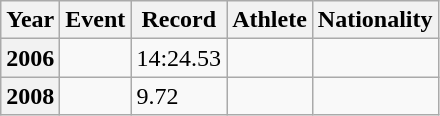<table class="wikitable sortable plainrowheaders">
<tr>
<th scope="col">Year</th>
<th scope="col">Event</th>
<th scope="col">Record</th>
<th scope="col">Athlete</th>
<th scope="col">Nationality</th>
</tr>
<tr>
<th scope="row"><strong>2006</strong></th>
<td></td>
<td>14:24.53</td>
<td></td>
<td></td>
</tr>
<tr>
<th scope="row"><strong>2008</strong></th>
<td></td>
<td>9.72 </td>
<td></td>
<td></td>
</tr>
</table>
